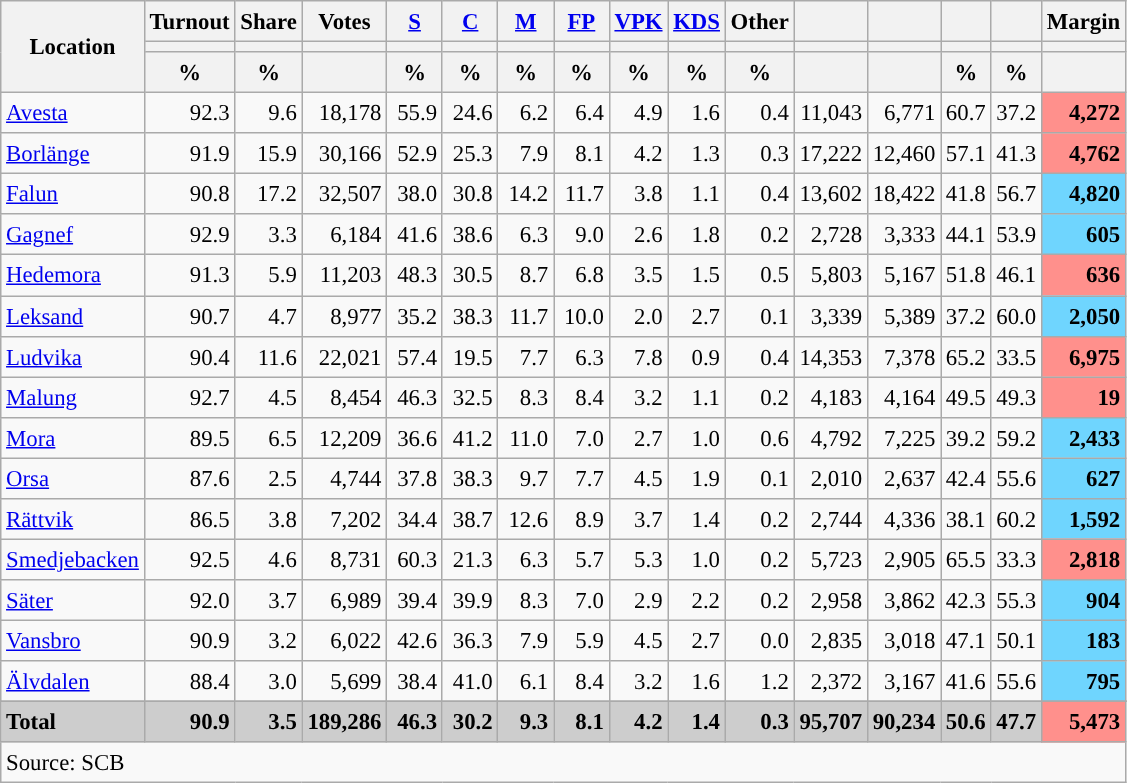<table class="wikitable sortable" style="text-align:right; font-size:95%; line-height:20px;">
<tr>
<th rowspan="3">Location</th>
<th>Turnout</th>
<th>Share</th>
<th>Votes</th>
<th width="30px" class="unsortable"><a href='#'>S</a></th>
<th width="30px" class="unsortable"><a href='#'>C</a></th>
<th width="30px" class="unsortable"><a href='#'>M</a></th>
<th width="30px" class="unsortable"><a href='#'>FP</a></th>
<th width="30px" class="unsortable"><a href='#'>VPK</a></th>
<th width="30px" class="unsortable"><a href='#'>KDS</a></th>
<th width="30px" class="unsortable">Other</th>
<th></th>
<th></th>
<th></th>
<th></th>
<th>Margin</th>
</tr>
<tr>
<th></th>
<th></th>
<th></th>
<th style="background:"></th>
<th style="background:"></th>
<th style="background:"></th>
<th style="background:"></th>
<th style="background:"></th>
<th style="background:"></th>
<th style="background:"></th>
<th style="background:"></th>
<th style="background:"></th>
<th style="background:"></th>
<th style="background:"></th>
<th></th>
</tr>
<tr>
<th data-sort-type="number">%</th>
<th data-sort-type="number">%</th>
<th></th>
<th data-sort-type="number">%</th>
<th data-sort-type="number">%</th>
<th data-sort-type="number">%</th>
<th data-sort-type="number">%</th>
<th data-sort-type="number">%</th>
<th data-sort-type="number">%</th>
<th data-sort-type="number">%</th>
<th data-sort-type="number"></th>
<th data-sort-type="number"></th>
<th data-sort-type="number">%</th>
<th data-sort-type="number">%</th>
<th data-sort-type="number"></th>
</tr>
<tr>
<td align=left><a href='#'>Avesta</a></td>
<td>92.3</td>
<td>9.6</td>
<td>18,178</td>
<td>55.9</td>
<td>24.6</td>
<td>6.2</td>
<td>6.4</td>
<td>4.9</td>
<td>1.6</td>
<td>0.4</td>
<td>11,043</td>
<td>6,771</td>
<td>60.7</td>
<td>37.2</td>
<td bgcolor=#ff908c><strong>4,272</strong></td>
</tr>
<tr>
<td align=left><a href='#'>Borlänge</a></td>
<td>91.9</td>
<td>15.9</td>
<td>30,166</td>
<td>52.9</td>
<td>25.3</td>
<td>7.9</td>
<td>8.1</td>
<td>4.2</td>
<td>1.3</td>
<td>0.3</td>
<td>17,222</td>
<td>12,460</td>
<td>57.1</td>
<td>41.3</td>
<td bgcolor=#ff908c><strong>4,762</strong></td>
</tr>
<tr>
<td align=left><a href='#'>Falun</a></td>
<td>90.8</td>
<td>17.2</td>
<td>32,507</td>
<td>38.0</td>
<td>30.8</td>
<td>14.2</td>
<td>11.7</td>
<td>3.8</td>
<td>1.1</td>
<td>0.4</td>
<td>13,602</td>
<td>18,422</td>
<td>41.8</td>
<td>56.7</td>
<td bgcolor=#6fd5fe><strong>4,820</strong></td>
</tr>
<tr>
<td align=left><a href='#'>Gagnef</a></td>
<td>92.9</td>
<td>3.3</td>
<td>6,184</td>
<td>41.6</td>
<td>38.6</td>
<td>6.3</td>
<td>9.0</td>
<td>2.6</td>
<td>1.8</td>
<td>0.2</td>
<td>2,728</td>
<td>3,333</td>
<td>44.1</td>
<td>53.9</td>
<td bgcolor=#6fd5fe><strong>605</strong></td>
</tr>
<tr>
<td align=left><a href='#'>Hedemora</a></td>
<td>91.3</td>
<td>5.9</td>
<td>11,203</td>
<td>48.3</td>
<td>30.5</td>
<td>8.7</td>
<td>6.8</td>
<td>3.5</td>
<td>1.5</td>
<td>0.5</td>
<td>5,803</td>
<td>5,167</td>
<td>51.8</td>
<td>46.1</td>
<td bgcolor=#ff908c><strong>636</strong></td>
</tr>
<tr>
<td align=left><a href='#'>Leksand</a></td>
<td>90.7</td>
<td>4.7</td>
<td>8,977</td>
<td>35.2</td>
<td>38.3</td>
<td>11.7</td>
<td>10.0</td>
<td>2.0</td>
<td>2.7</td>
<td>0.1</td>
<td>3,339</td>
<td>5,389</td>
<td>37.2</td>
<td>60.0</td>
<td bgcolor=#6fd5fe><strong>2,050</strong></td>
</tr>
<tr>
<td align=left><a href='#'>Ludvika</a></td>
<td>90.4</td>
<td>11.6</td>
<td>22,021</td>
<td>57.4</td>
<td>19.5</td>
<td>7.7</td>
<td>6.3</td>
<td>7.8</td>
<td>0.9</td>
<td>0.4</td>
<td>14,353</td>
<td>7,378</td>
<td>65.2</td>
<td>33.5</td>
<td bgcolor=#ff908c><strong>6,975</strong></td>
</tr>
<tr>
<td align=left><a href='#'>Malung</a></td>
<td>92.7</td>
<td>4.5</td>
<td>8,454</td>
<td>46.3</td>
<td>32.5</td>
<td>8.3</td>
<td>8.4</td>
<td>3.2</td>
<td>1.1</td>
<td>0.2</td>
<td>4,183</td>
<td>4,164</td>
<td>49.5</td>
<td>49.3</td>
<td bgcolor=#ff908c><strong>19</strong></td>
</tr>
<tr>
<td align=left><a href='#'>Mora</a></td>
<td>89.5</td>
<td>6.5</td>
<td>12,209</td>
<td>36.6</td>
<td>41.2</td>
<td>11.0</td>
<td>7.0</td>
<td>2.7</td>
<td>1.0</td>
<td>0.6</td>
<td>4,792</td>
<td>7,225</td>
<td>39.2</td>
<td>59.2</td>
<td bgcolor=#6fd5fe><strong>2,433</strong></td>
</tr>
<tr>
<td align=left><a href='#'>Orsa</a></td>
<td>87.6</td>
<td>2.5</td>
<td>4,744</td>
<td>37.8</td>
<td>38.3</td>
<td>9.7</td>
<td>7.7</td>
<td>4.5</td>
<td>1.9</td>
<td>0.1</td>
<td>2,010</td>
<td>2,637</td>
<td>42.4</td>
<td>55.6</td>
<td bgcolor=#6fd5fe><strong>627</strong></td>
</tr>
<tr>
<td align=left><a href='#'>Rättvik</a></td>
<td>86.5</td>
<td>3.8</td>
<td>7,202</td>
<td>34.4</td>
<td>38.7</td>
<td>12.6</td>
<td>8.9</td>
<td>3.7</td>
<td>1.4</td>
<td>0.2</td>
<td>2,744</td>
<td>4,336</td>
<td>38.1</td>
<td>60.2</td>
<td bgcolor=#6fd5fe><strong>1,592</strong></td>
</tr>
<tr>
<td align=left><a href='#'>Smedjebacken</a></td>
<td>92.5</td>
<td>4.6</td>
<td>8,731</td>
<td>60.3</td>
<td>21.3</td>
<td>6.3</td>
<td>5.7</td>
<td>5.3</td>
<td>1.0</td>
<td>0.2</td>
<td>5,723</td>
<td>2,905</td>
<td>65.5</td>
<td>33.3</td>
<td bgcolor=#ff908c><strong>2,818</strong></td>
</tr>
<tr>
<td align=left><a href='#'>Säter</a></td>
<td>92.0</td>
<td>3.7</td>
<td>6,989</td>
<td>39.4</td>
<td>39.9</td>
<td>8.3</td>
<td>7.0</td>
<td>2.9</td>
<td>2.2</td>
<td>0.2</td>
<td>2,958</td>
<td>3,862</td>
<td>42.3</td>
<td>55.3</td>
<td bgcolor=#6fd5fe><strong>904</strong></td>
</tr>
<tr>
<td align=left><a href='#'>Vansbro</a></td>
<td>90.9</td>
<td>3.2</td>
<td>6,022</td>
<td>42.6</td>
<td>36.3</td>
<td>7.9</td>
<td>5.9</td>
<td>4.5</td>
<td>2.7</td>
<td>0.0</td>
<td>2,835</td>
<td>3,018</td>
<td>47.1</td>
<td>50.1</td>
<td bgcolor=#6fd5fe><strong>183</strong></td>
</tr>
<tr>
<td align=left><a href='#'>Älvdalen</a></td>
<td>88.4</td>
<td>3.0</td>
<td>5,699</td>
<td>38.4</td>
<td>41.0</td>
<td>6.1</td>
<td>8.4</td>
<td>3.2</td>
<td>1.6</td>
<td>1.2</td>
<td>2,372</td>
<td>3,167</td>
<td>41.6</td>
<td>55.6</td>
<td bgcolor=#6fd5fe><strong>795</strong></td>
</tr>
<tr>
</tr>
<tr style="background:#CDCDCD;">
<td align=left><strong>Total</strong></td>
<td><strong>90.9</strong></td>
<td><strong>3.5</strong></td>
<td><strong>189,286</strong></td>
<td><strong>46.3</strong></td>
<td><strong>30.2</strong></td>
<td><strong>9.3</strong></td>
<td><strong>8.1</strong></td>
<td><strong>4.2</strong></td>
<td><strong>1.4</strong></td>
<td><strong>0.3</strong></td>
<td><strong>95,707</strong></td>
<td><strong>90,234</strong></td>
<td><strong>50.6</strong></td>
<td><strong>47.7</strong></td>
<td bgcolor=#ff908c><strong>5,473</strong></td>
</tr>
<tr>
<td align=left colspan=16>Source: SCB </td>
</tr>
</table>
